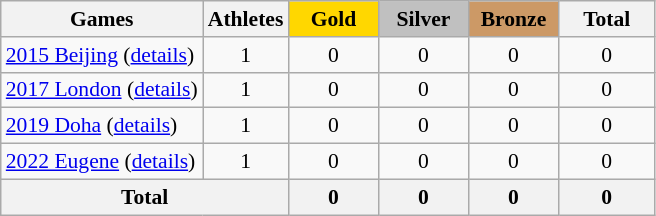<table class="wikitable" style="text-align:center; font-size:90%;">
<tr>
<th>Games</th>
<th>Athletes</th>
<td style="background:gold; width:3.7em; font-weight:bold;">Gold</td>
<td style="background:silver; width:3.7em; font-weight:bold;">Silver</td>
<td style="background:#cc9966; width:3.7em; font-weight:bold;">Bronze</td>
<th style="width:4em; font-weight:bold;">Total</th>
</tr>
<tr>
<td align=left> <a href='#'>2015 Beijing</a> (<a href='#'>details</a>)</td>
<td>1</td>
<td>0</td>
<td>0</td>
<td>0</td>
<td>0</td>
</tr>
<tr>
<td align=left> <a href='#'>2017 London</a> (<a href='#'>details</a>)</td>
<td>1</td>
<td>0</td>
<td>0</td>
<td>0</td>
<td>0</td>
</tr>
<tr>
<td align=left> <a href='#'>2019 Doha</a> (<a href='#'>details</a>)</td>
<td>1</td>
<td>0</td>
<td>0</td>
<td>0</td>
<td>0</td>
</tr>
<tr>
<td align=left> <a href='#'>2022 Eugene</a> (<a href='#'>details</a>)</td>
<td>1</td>
<td>0</td>
<td>0</td>
<td>0</td>
<td>0</td>
</tr>
<tr>
<th colspan=2>Total</th>
<th>0</th>
<th>0</th>
<th>0</th>
<th>0</th>
</tr>
</table>
